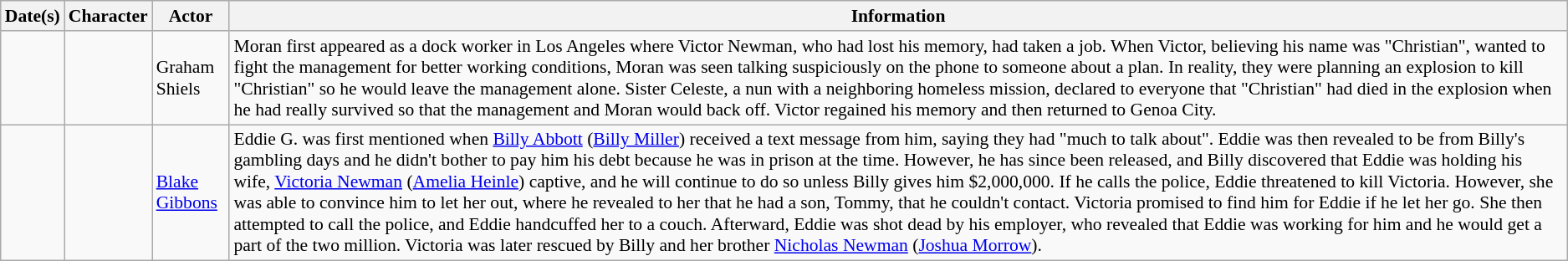<table class="wikitable" style="font-size:90%">
<tr>
<th>Date(s)</th>
<th>Character</th>
<th>Actor</th>
<th>Information</th>
</tr>
<tr>
<td></td>
<td></td>
<td>Graham Shiels</td>
<td>Moran first appeared as a dock worker in Los Angeles where Victor Newman, who had lost his memory, had taken a job. When Victor, believing his name was "Christian", wanted to fight the management for better working conditions, Moran was seen talking suspiciously on the phone to someone about a plan. In reality, they were planning an explosion to kill "Christian" so he would leave the management alone. Sister Celeste, a nun with a neighboring homeless mission, declared to everyone that "Christian" had died in the explosion when he had really survived so that the management and Moran would back off. Victor regained his memory and then returned to Genoa City.</td>
</tr>
<tr>
<td></td>
<td></td>
<td><a href='#'>Blake Gibbons</a></td>
<td>Eddie G. was first mentioned when <a href='#'>Billy Abbott</a> (<a href='#'>Billy Miller</a>) received a text message from him, saying they had "much to talk about". Eddie was then revealed to be from Billy's gambling days and he didn't bother to pay him his debt because he was in prison at the time. However, he has since been released, and Billy discovered that Eddie was holding his wife, <a href='#'>Victoria Newman</a> (<a href='#'>Amelia Heinle</a>) captive, and he will continue to do so unless Billy gives him $2,000,000. If he calls the police, Eddie threatened to kill Victoria. However, she was able to convince him to let her out, where he revealed to her that he had a son, Tommy, that he couldn't contact. Victoria promised to find him for Eddie if he let her go. She then attempted to call the police, and Eddie handcuffed her to a couch. Afterward, Eddie was shot dead by his employer, who revealed that Eddie was working for him and he would get a part of the two million. Victoria was later rescued by Billy and her brother <a href='#'>Nicholas Newman</a> (<a href='#'>Joshua Morrow</a>).</td>
</tr>
</table>
